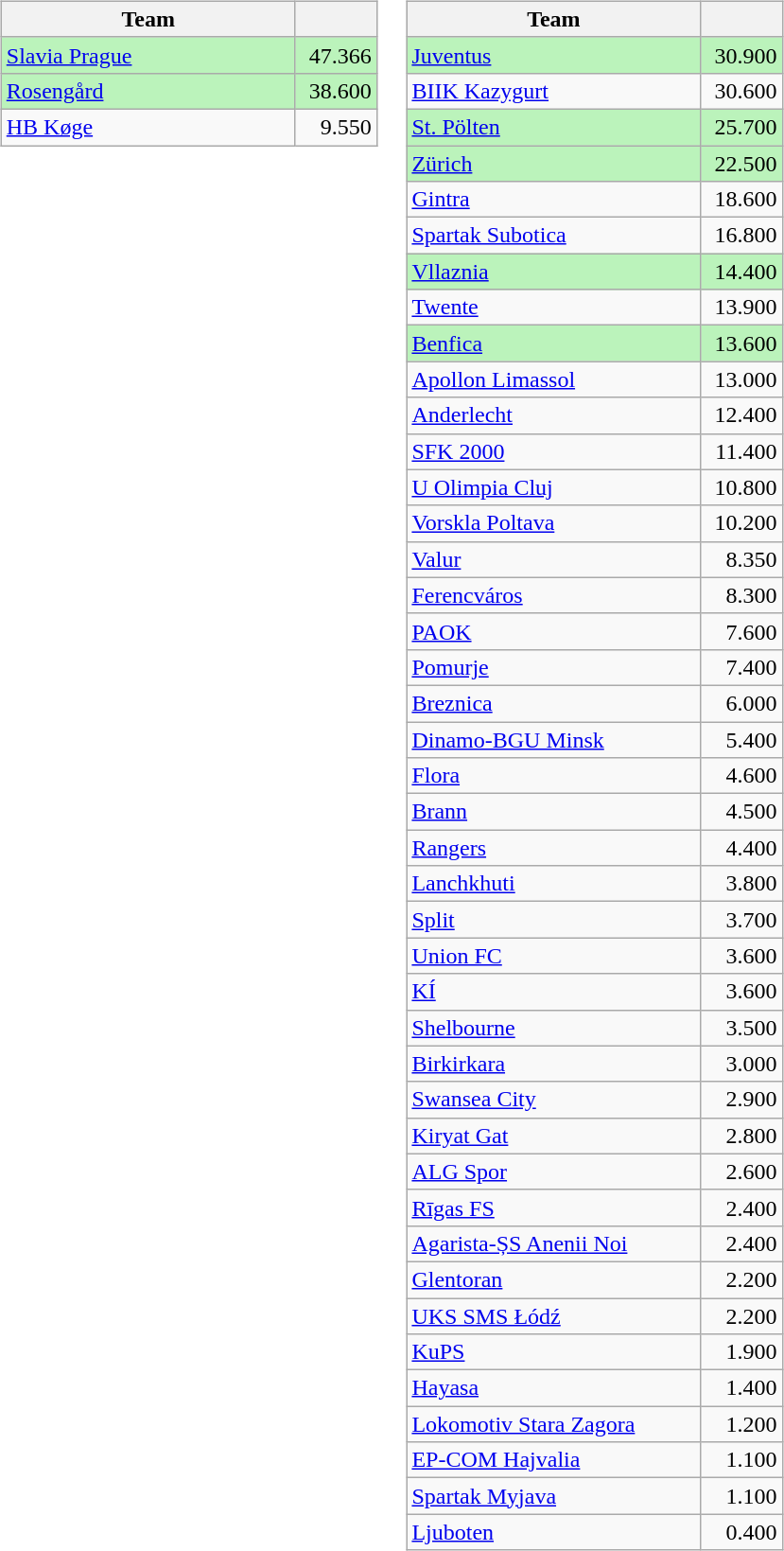<table>
<tr valign=top>
<td><br><table class="wikitable">
<tr>
<th width=200>Team</th>
<th width=50></th>
</tr>
<tr bgcolor=#BBF3BB>
<td> <a href='#'>Slavia Prague</a></td>
<td align=right>47.366</td>
</tr>
<tr bgcolor=#BBF3BB>
<td> <a href='#'>Rosengård</a></td>
<td align=right>38.600</td>
</tr>
<tr bgcolor=>
<td> <a href='#'>HB Køge</a></td>
<td align=right>9.550</td>
</tr>
</table>
</td>
<td><br><table class="wikitable">
<tr>
<th width=200>Team</th>
<th width=50></th>
</tr>
<tr bgcolor=#BBF3BB>
<td> <a href='#'>Juventus</a></td>
<td align=right>30.900</td>
</tr>
<tr bgcolor=>
<td> <a href='#'>BIIK Kazygurt</a></td>
<td align=right>30.600</td>
</tr>
<tr bgcolor=#BBF3BB>
<td> <a href='#'>St. Pölten</a></td>
<td align=right>25.700</td>
</tr>
<tr bgcolor=#BBF3BB>
<td> <a href='#'>Zürich</a></td>
<td align=right>22.500</td>
</tr>
<tr bgcolor=>
<td> <a href='#'>Gintra</a></td>
<td align=right>18.600</td>
</tr>
<tr bgcolor=>
<td> <a href='#'>Spartak Subotica</a></td>
<td align=right>16.800</td>
</tr>
<tr bgcolor=#BBF3BB>
<td> <a href='#'>Vllaznia</a></td>
<td align=right>14.400</td>
</tr>
<tr bgcolor=>
<td> <a href='#'>Twente</a></td>
<td align=right>13.900</td>
</tr>
<tr bgcolor=#BBF3BB>
<td> <a href='#'>Benfica</a></td>
<td align=right>13.600</td>
</tr>
<tr bgcolor=>
<td> <a href='#'>Apollon Limassol</a></td>
<td align=right>13.000</td>
</tr>
<tr bgcolor=>
<td> <a href='#'>Anderlecht</a></td>
<td align=right>12.400</td>
</tr>
<tr bgcolor=>
<td> <a href='#'>SFK 2000</a></td>
<td align=right>11.400</td>
</tr>
<tr bgcolor=>
<td> <a href='#'>U Olimpia Cluj</a></td>
<td align=right>10.800</td>
</tr>
<tr bgcolor=>
<td> <a href='#'>Vorskla Poltava</a></td>
<td align=right>10.200</td>
</tr>
<tr bgcolor=>
<td> <a href='#'>Valur</a></td>
<td align=right>8.350</td>
</tr>
<tr bgcolor=>
<td> <a href='#'>Ferencváros</a></td>
<td align=right>8.300</td>
</tr>
<tr bgcolor=>
<td> <a href='#'>PAOK</a></td>
<td align=right>7.600</td>
</tr>
<tr bgcolor=>
<td> <a href='#'>Pomurje</a></td>
<td align=right>7.400</td>
</tr>
<tr bgcolor=>
<td> <a href='#'>Breznica</a></td>
<td align=right>6.000</td>
</tr>
<tr bgcolor=>
<td> <a href='#'>Dinamo-BGU Minsk</a></td>
<td align=right>5.400</td>
</tr>
<tr bgcolor=>
<td> <a href='#'>Flora</a></td>
<td align=right>4.600</td>
</tr>
<tr bgcolor=>
<td> <a href='#'>Brann</a></td>
<td align=right>4.500</td>
</tr>
<tr bgcolor=>
<td> <a href='#'>Rangers</a></td>
<td align=right>4.400</td>
</tr>
<tr bgcolor=>
<td> <a href='#'>Lanchkhuti</a></td>
<td align=right>3.800</td>
</tr>
<tr bgcolor=>
<td> <a href='#'>Split</a></td>
<td align=right>3.700</td>
</tr>
<tr bgcolor=>
<td> <a href='#'>Union FC</a></td>
<td align=right>3.600</td>
</tr>
<tr bgcolor=>
<td> <a href='#'>KÍ</a></td>
<td align=right>3.600</td>
</tr>
<tr bgcolor=>
<td> <a href='#'>Shelbourne</a></td>
<td align=right>3.500</td>
</tr>
<tr bgcolor=>
<td> <a href='#'>Birkirkara</a></td>
<td align=right>3.000</td>
</tr>
<tr bgcolor=>
<td> <a href='#'>Swansea City</a></td>
<td align=right>2.900</td>
</tr>
<tr bgcolor=>
<td> <a href='#'>Kiryat Gat</a></td>
<td align=right>2.800</td>
</tr>
<tr bgcolor=>
<td> <a href='#'>ALG Spor</a></td>
<td align=right>2.600</td>
</tr>
<tr bgcolor=>
<td> <a href='#'>Rīgas FS</a></td>
<td align=right>2.400</td>
</tr>
<tr bgcolor=>
<td> <a href='#'>Agarista-ȘS Anenii Noi</a></td>
<td align=right>2.400</td>
</tr>
<tr bgcolor=>
<td> <a href='#'>Glentoran</a></td>
<td align=right>2.200</td>
</tr>
<tr bgcolor=>
<td> <a href='#'>UKS SMS Łódź</a></td>
<td align=right>2.200</td>
</tr>
<tr bgcolor=>
<td> <a href='#'>KuPS</a></td>
<td align=right>1.900</td>
</tr>
<tr bgcolor=>
<td> <a href='#'>Hayasa</a></td>
<td align=right>1.400</td>
</tr>
<tr bgcolor=>
<td> <a href='#'>Lokomotiv Stara Zagora</a></td>
<td align=right>1.200</td>
</tr>
<tr bgcolor=>
<td> <a href='#'>EP-COM Hajvalia</a></td>
<td align=right>1.100</td>
</tr>
<tr bgcolor=>
<td> <a href='#'>Spartak Myjava</a></td>
<td align=right>1.100</td>
</tr>
<tr bgcolor=>
<td> <a href='#'>Ljuboten</a></td>
<td align=right>0.400</td>
</tr>
</table>
</td>
</tr>
</table>
